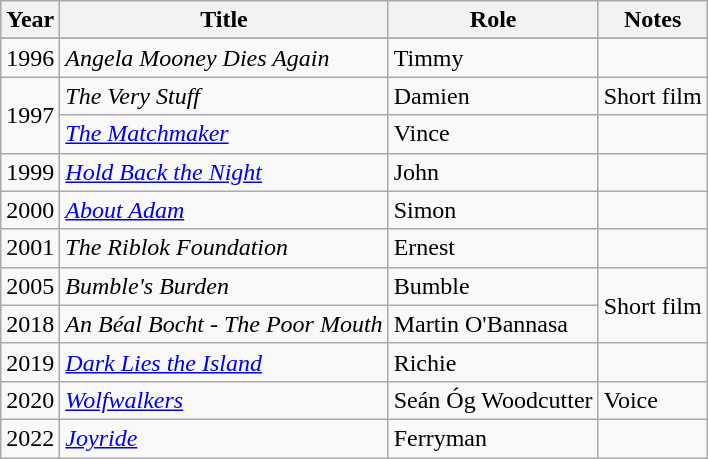<table class="wikitable plainrowheaders sortable">
<tr>
<th scope="col">Year</th>
<th scope="col">Title</th>
<th scope="col">Role</th>
<th scope="col" class="unsortable">Notes</th>
</tr>
<tr>
</tr>
<tr>
<td>1996</td>
<td><em>Angela Mooney Dies Again</em></td>
<td>Timmy</td>
<td></td>
</tr>
<tr>
<td rowspan=2>1997</td>
<td><em>The Very Stuff</em></td>
<td>Damien</td>
<td>Short film</td>
</tr>
<tr>
<td><a href='#'><em>The Matchmaker</em></a></td>
<td>Vince</td>
<td></td>
</tr>
<tr>
<td>1999</td>
<td><a href='#'><em>Hold Back the Night</em></a></td>
<td>John</td>
<td></td>
</tr>
<tr>
<td>2000</td>
<td><em><a href='#'>About Adam</a></em></td>
<td>Simon</td>
<td></td>
</tr>
<tr>
<td>2001</td>
<td><em>The Riblok Foundation</em></td>
<td>Ernest</td>
<td></td>
</tr>
<tr>
<td>2005</td>
<td><em>Bumble's Burden</em></td>
<td>Bumble</td>
<td rowspan="2">Short film</td>
</tr>
<tr>
<td>2018</td>
<td><em>An Béal Bocht - The Poor Mouth</em></td>
<td>Martin O'Bannasa</td>
</tr>
<tr>
<td>2019</td>
<td><em><a href='#'>Dark Lies the Island</a></em></td>
<td>Richie</td>
<td></td>
</tr>
<tr>
<td>2020</td>
<td><em><a href='#'>Wolfwalkers</a></em></td>
<td>Seán Óg Woodcutter</td>
<td>Voice</td>
</tr>
<tr>
<td>2022</td>
<td><em><a href='#'>Joyride</a></em></td>
<td>Ferryman</td>
<td></td>
</tr>
</table>
